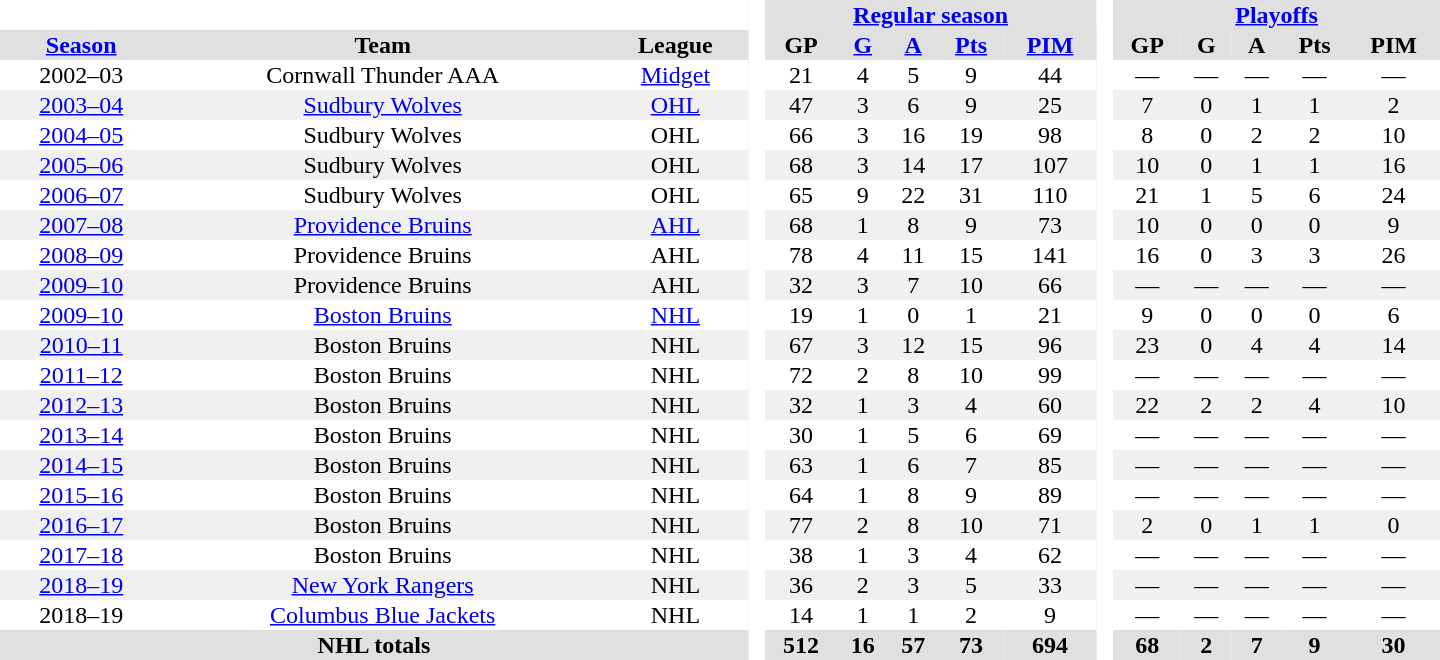<table border="0" cellpadding="1" cellspacing="0" style="text-align:center; width:60em;">
<tr style="background:#e0e0e0;">
<th colspan="3" bgcolor="#ffffff"> </th>
<th rowspan="99" bgcolor="#ffffff"> </th>
<th colspan="5"><a href='#'>Regular season</a></th>
<th rowspan="99" bgcolor="#ffffff"> </th>
<th colspan="5"><a href='#'>Playoffs</a></th>
</tr>
<tr style="background:#e0e0e0;">
<th><a href='#'>Season</a></th>
<th>Team</th>
<th>League</th>
<th>GP</th>
<th><a href='#'>G</a></th>
<th><a href='#'>A</a></th>
<th><a href='#'>Pts</a></th>
<th><a href='#'>PIM</a></th>
<th>GP</th>
<th>G</th>
<th>A</th>
<th>Pts</th>
<th>PIM</th>
</tr>
<tr>
<td>2002–03</td>
<td>Cornwall Thunder AAA</td>
<td><a href='#'>Midget</a></td>
<td>21</td>
<td>4</td>
<td>5</td>
<td>9</td>
<td>44</td>
<td>—</td>
<td>—</td>
<td>—</td>
<td>—</td>
<td>—</td>
</tr>
<tr style="background:#f0f0f0;">
<td><a href='#'>2003–04</a></td>
<td><a href='#'>Sudbury Wolves</a></td>
<td><a href='#'>OHL</a></td>
<td>47</td>
<td>3</td>
<td>6</td>
<td>9</td>
<td>25</td>
<td>7</td>
<td>0</td>
<td>1</td>
<td>1</td>
<td>2</td>
</tr>
<tr>
<td><a href='#'>2004–05</a></td>
<td>Sudbury Wolves</td>
<td>OHL</td>
<td>66</td>
<td>3</td>
<td>16</td>
<td>19</td>
<td>98</td>
<td>8</td>
<td>0</td>
<td>2</td>
<td>2</td>
<td>10</td>
</tr>
<tr style="background:#f0f0f0;">
<td><a href='#'>2005–06</a></td>
<td>Sudbury Wolves</td>
<td>OHL</td>
<td>68</td>
<td>3</td>
<td>14</td>
<td>17</td>
<td>107</td>
<td>10</td>
<td>0</td>
<td>1</td>
<td>1</td>
<td>16</td>
</tr>
<tr>
<td><a href='#'>2006–07</a></td>
<td>Sudbury Wolves</td>
<td>OHL</td>
<td>65</td>
<td>9</td>
<td>22</td>
<td>31</td>
<td>110</td>
<td>21</td>
<td>1</td>
<td>5</td>
<td>6</td>
<td>24</td>
</tr>
<tr style="background:#f0f0f0;">
<td><a href='#'>2007–08</a></td>
<td><a href='#'>Providence Bruins</a></td>
<td><a href='#'>AHL</a></td>
<td>68</td>
<td>1</td>
<td>8</td>
<td>9</td>
<td>73</td>
<td>10</td>
<td>0</td>
<td>0</td>
<td>0</td>
<td>9</td>
</tr>
<tr>
<td><a href='#'>2008–09</a></td>
<td>Providence Bruins</td>
<td>AHL</td>
<td>78</td>
<td>4</td>
<td>11</td>
<td>15</td>
<td>141</td>
<td>16</td>
<td>0</td>
<td>3</td>
<td>3</td>
<td>26</td>
</tr>
<tr style="background:#f0f0f0;">
<td><a href='#'>2009–10</a></td>
<td>Providence Bruins</td>
<td>AHL</td>
<td>32</td>
<td>3</td>
<td>7</td>
<td>10</td>
<td>66</td>
<td>—</td>
<td>—</td>
<td>—</td>
<td>—</td>
<td>—</td>
</tr>
<tr>
<td><a href='#'>2009–10</a></td>
<td><a href='#'>Boston Bruins</a></td>
<td><a href='#'>NHL</a></td>
<td>19</td>
<td>1</td>
<td>0</td>
<td>1</td>
<td>21</td>
<td>9</td>
<td>0</td>
<td>0</td>
<td>0</td>
<td>6</td>
</tr>
<tr style="background:#f0f0f0;">
<td><a href='#'>2010–11</a></td>
<td>Boston Bruins</td>
<td>NHL</td>
<td>67</td>
<td>3</td>
<td>12</td>
<td>15</td>
<td>96</td>
<td>23</td>
<td>0</td>
<td>4</td>
<td>4</td>
<td>14</td>
</tr>
<tr>
<td><a href='#'>2011–12</a></td>
<td>Boston Bruins</td>
<td>NHL</td>
<td>72</td>
<td>2</td>
<td>8</td>
<td>10</td>
<td>99</td>
<td>—</td>
<td>—</td>
<td>—</td>
<td>—</td>
<td>—</td>
</tr>
<tr style="background:#f0f0f0;">
<td><a href='#'>2012–13</a></td>
<td>Boston Bruins</td>
<td>NHL</td>
<td>32</td>
<td>1</td>
<td>3</td>
<td>4</td>
<td>60</td>
<td>22</td>
<td>2</td>
<td>2</td>
<td>4</td>
<td>10</td>
</tr>
<tr>
<td><a href='#'>2013–14</a></td>
<td>Boston Bruins</td>
<td>NHL</td>
<td>30</td>
<td>1</td>
<td>5</td>
<td>6</td>
<td>69</td>
<td>—</td>
<td>—</td>
<td>—</td>
<td>—</td>
<td>—</td>
</tr>
<tr style="background:#f0f0f0;">
<td><a href='#'>2014–15</a></td>
<td>Boston Bruins</td>
<td>NHL</td>
<td>63</td>
<td>1</td>
<td>6</td>
<td>7</td>
<td>85</td>
<td>—</td>
<td>—</td>
<td>—</td>
<td>—</td>
<td>—</td>
</tr>
<tr>
<td><a href='#'>2015–16</a></td>
<td>Boston Bruins</td>
<td>NHL</td>
<td>64</td>
<td>1</td>
<td>8</td>
<td>9</td>
<td>89</td>
<td>—</td>
<td>—</td>
<td>—</td>
<td>—</td>
<td>—</td>
</tr>
<tr style="background:#f0f0f0;">
<td><a href='#'>2016–17</a></td>
<td>Boston Bruins</td>
<td>NHL</td>
<td>77</td>
<td>2</td>
<td>8</td>
<td>10</td>
<td>71</td>
<td>2</td>
<td>0</td>
<td>1</td>
<td>1</td>
<td>0</td>
</tr>
<tr>
<td><a href='#'>2017–18</a></td>
<td>Boston Bruins</td>
<td>NHL</td>
<td>38</td>
<td>1</td>
<td>3</td>
<td>4</td>
<td>62</td>
<td>—</td>
<td>—</td>
<td>—</td>
<td>—</td>
<td>—</td>
</tr>
<tr style="background:#f0f0f0;">
<td><a href='#'>2018–19</a></td>
<td><a href='#'>New York Rangers</a></td>
<td>NHL</td>
<td>36</td>
<td>2</td>
<td>3</td>
<td>5</td>
<td>33</td>
<td>—</td>
<td>—</td>
<td>—</td>
<td>—</td>
<td>—</td>
</tr>
<tr>
<td>2018–19</td>
<td><a href='#'>Columbus Blue Jackets</a></td>
<td>NHL</td>
<td>14</td>
<td>1</td>
<td>1</td>
<td>2</td>
<td>9</td>
<td>—</td>
<td>—</td>
<td>—</td>
<td>—</td>
<td>—</td>
</tr>
<tr bgcolor="#e0e0e0">
<th colspan="3">NHL totals</th>
<th>512</th>
<th>16</th>
<th>57</th>
<th>73</th>
<th>694</th>
<th>68</th>
<th>2</th>
<th>7</th>
<th>9</th>
<th>30</th>
</tr>
</table>
